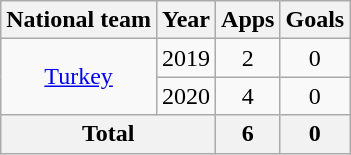<table class=wikitable style=text-align:center>
<tr>
<th>National team</th>
<th>Year</th>
<th>Apps</th>
<th>Goals</th>
</tr>
<tr>
<td rowspan="2"><a href='#'>Turkey</a></td>
<td>2019</td>
<td>2</td>
<td>0</td>
</tr>
<tr>
<td>2020</td>
<td>4</td>
<td>0</td>
</tr>
<tr>
<th colspan="2">Total</th>
<th>6</th>
<th>0</th>
</tr>
</table>
